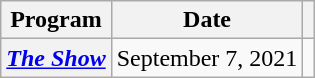<table class="wikitable plainrowheaders" style="text-align:center">
<tr>
<th>Program</th>
<th>Date</th>
<th class="unsortable"></th>
</tr>
<tr>
<th scope="row"><em><a href='#'>The Show</a></em></th>
<td>September 7, 2021</td>
<td></td>
</tr>
</table>
